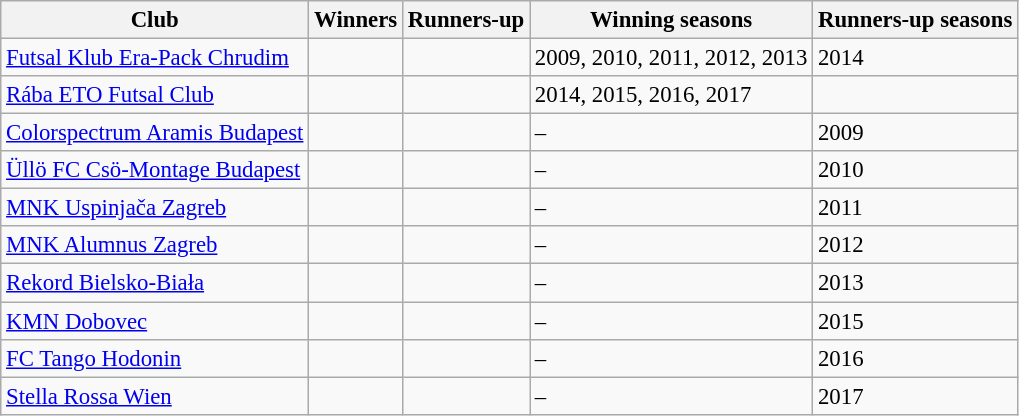<table class="wikitable" style="font-size:95%; text-align: left;">
<tr>
<th>Club</th>
<th>Winners</th>
<th>Runners-up</th>
<th>Winning seasons</th>
<th>Runners-up seasons</th>
</tr>
<tr>
<td> <a href='#'>Futsal Klub Era-Pack Chrudim</a></td>
<td></td>
<td></td>
<td>2009, 2010, 2011, 2012, 2013</td>
<td>2014</td>
</tr>
<tr>
<td> <a href='#'>Rába ETO Futsal Club</a></td>
<td></td>
<td></td>
<td>2014, 2015, 2016, 2017</td>
<td></td>
</tr>
<tr>
<td> <a href='#'>Colorspectrum Aramis Budapest</a></td>
<td></td>
<td></td>
<td>–</td>
<td>2009</td>
</tr>
<tr>
<td> <a href='#'>Üllö FC Csö-Montage Budapest</a></td>
<td></td>
<td></td>
<td>–</td>
<td>2010</td>
</tr>
<tr>
<td> <a href='#'>MNK Uspinjača Zagreb</a></td>
<td></td>
<td></td>
<td>–</td>
<td>2011</td>
</tr>
<tr>
<td> <a href='#'>MNK Alumnus Zagreb</a></td>
<td></td>
<td></td>
<td>–</td>
<td>2012</td>
</tr>
<tr>
<td> <a href='#'>Rekord Bielsko-Biała</a></td>
<td></td>
<td></td>
<td>–</td>
<td>2013</td>
</tr>
<tr>
<td> <a href='#'>KMN Dobovec</a></td>
<td></td>
<td></td>
<td>–</td>
<td>2015</td>
</tr>
<tr>
<td> <a href='#'>FC Tango Hodonin</a></td>
<td></td>
<td></td>
<td>–</td>
<td>2016</td>
</tr>
<tr>
<td> <a href='#'>Stella Rossa Wien</a></td>
<td></td>
<td></td>
<td>–</td>
<td>2017</td>
</tr>
</table>
